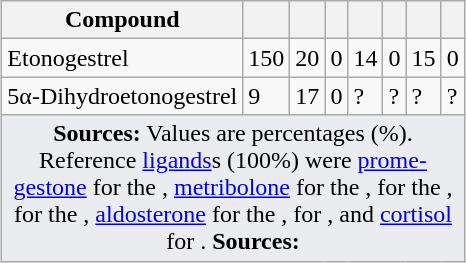<table class="wikitable mw-collapsible mw-collapsed" style="text-align:left; margin-left:auto; margin-right:auto; border:none;">
<tr>
<th>Compound</th>
<th></th>
<th></th>
<th></th>
<th></th>
<th></th>
<th></th>
<th></th>
</tr>
<tr>
<td>Etonogestrel</td>
<td>150</td>
<td>20</td>
<td>0</td>
<td>14</td>
<td>0</td>
<td>15</td>
<td>0</td>
</tr>
<tr>
<td>5α-Dihydroetonogestrel</td>
<td>9</td>
<td>17</td>
<td>0</td>
<td>?</td>
<td>?</td>
<td>?</td>
<td>?</td>
</tr>
<tr class="sortbottom">
<td colspan="8" style="width: 1px; background-color:#eaecf0; text-align: center;"><strong>Sources:</strong> Values are percentages (%). Reference <a href='#'>ligands</a>s (100%) were <a href='#'>prome-gestone</a> for the , <a href='#'>metribolone</a> for the , <a href='#'></a> for the ,  for the , <a href='#'>aldosterone</a> for the ,  for , and <a href='#'>cortisol</a> for . <strong>Sources:</strong></td>
</tr>
</table>
